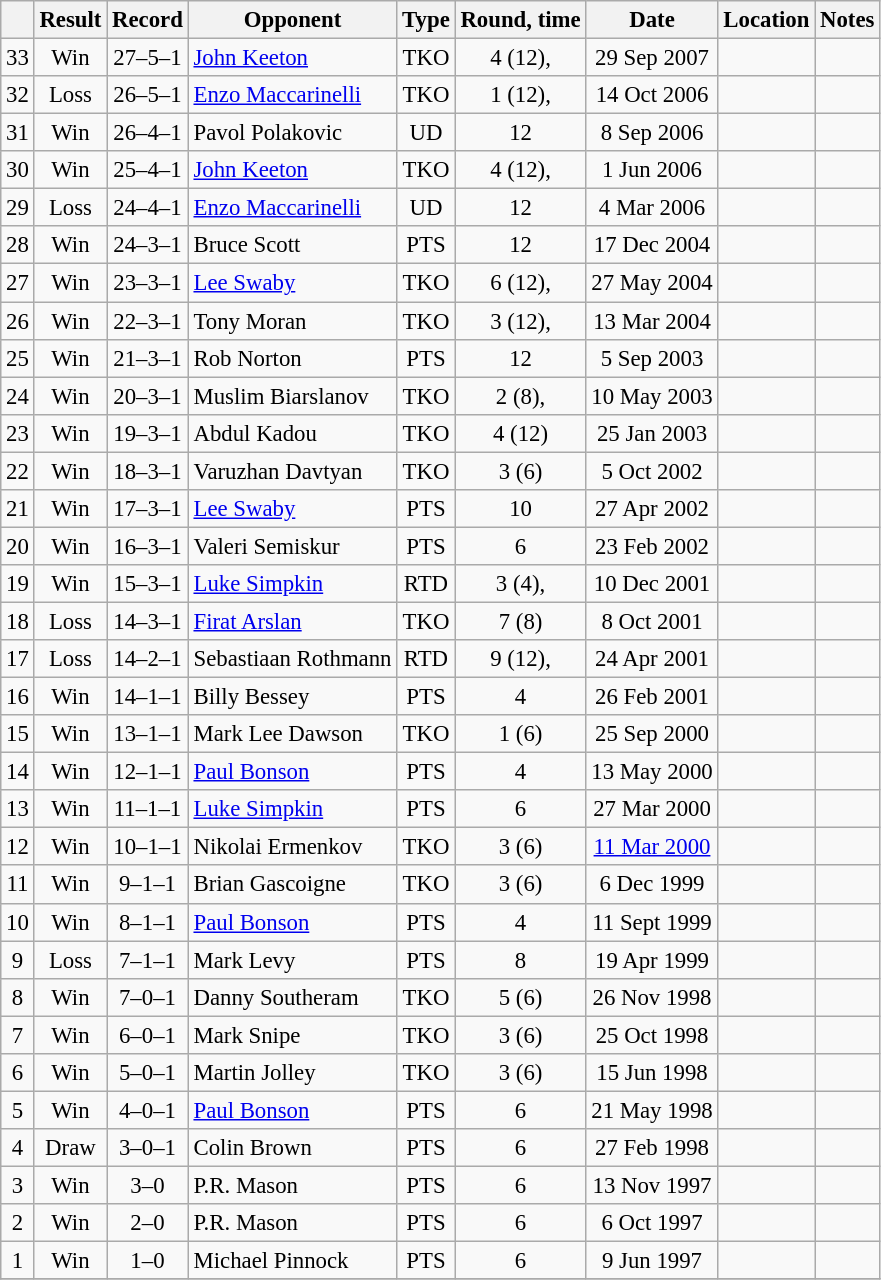<table class="wikitable" style="text-align:center; font-size:95%">
<tr>
<th></th>
<th>Result</th>
<th>Record</th>
<th>Opponent</th>
<th>Type</th>
<th>Round, time</th>
<th>Date</th>
<th>Location</th>
<th>Notes</th>
</tr>
<tr>
<td>33</td>
<td>Win</td>
<td>27–5–1</td>
<td align=left> <a href='#'>John Keeton</a></td>
<td>TKO</td>
<td>4 (12), </td>
<td>29 Sep 2007</td>
<td align=left></td>
<td align=left></td>
</tr>
<tr>
<td>32</td>
<td>Loss</td>
<td>26–5–1</td>
<td align=left> <a href='#'>Enzo Maccarinelli</a></td>
<td>TKO</td>
<td>1 (12), </td>
<td>14 Oct 2006</td>
<td align=left></td>
<td align=left></td>
</tr>
<tr>
<td>31</td>
<td>Win</td>
<td>26–4–1</td>
<td align=left> Pavol Polakovic</td>
<td>UD</td>
<td>12</td>
<td>8 Sep 2006</td>
<td align=left></td>
<td align=left></td>
</tr>
<tr>
<td>30</td>
<td>Win</td>
<td>25–4–1</td>
<td align=left> <a href='#'>John Keeton</a></td>
<td>TKO</td>
<td>4 (12), </td>
<td>1 Jun 2006</td>
<td align=left></td>
<td align=left></td>
</tr>
<tr>
<td>29</td>
<td>Loss</td>
<td>24–4–1</td>
<td align=left> <a href='#'>Enzo Maccarinelli</a></td>
<td>UD</td>
<td>12</td>
<td>4 Mar 2006</td>
<td align=left></td>
<td align=left></td>
</tr>
<tr>
<td>28</td>
<td>Win</td>
<td>24–3–1</td>
<td align=left> Bruce Scott</td>
<td>PTS</td>
<td>12</td>
<td>17 Dec 2004</td>
<td align=left></td>
<td align=left></td>
</tr>
<tr>
<td>27</td>
<td>Win</td>
<td>23–3–1</td>
<td align=left> <a href='#'>Lee Swaby</a></td>
<td>TKO</td>
<td>6 (12), </td>
<td>27 May 2004</td>
<td align=left></td>
<td align=left></td>
</tr>
<tr>
<td>26</td>
<td>Win</td>
<td>22–3–1</td>
<td align=left> Tony Moran</td>
<td>TKO</td>
<td>3 (12), </td>
<td>13 Mar 2004</td>
<td align=left></td>
<td align=left></td>
</tr>
<tr>
<td>25</td>
<td>Win</td>
<td>21–3–1</td>
<td align=left> Rob Norton</td>
<td>PTS</td>
<td>12</td>
<td>5 Sep 2003</td>
<td align=left></td>
<td align=left></td>
</tr>
<tr>
<td>24</td>
<td>Win</td>
<td>20–3–1</td>
<td align=left> Muslim Biarslanov</td>
<td>TKO</td>
<td>2 (8), </td>
<td>10 May 2003</td>
<td align=left></td>
<td></td>
</tr>
<tr>
<td>23</td>
<td>Win</td>
<td>19–3–1</td>
<td align=left> Abdul Kadou</td>
<td>TKO</td>
<td>4 (12)</td>
<td>25 Jan 2003</td>
<td align=left></td>
<td align=left></td>
</tr>
<tr>
<td>22</td>
<td>Win</td>
<td>18–3–1</td>
<td align=left> Varuzhan Davtyan</td>
<td>TKO</td>
<td>3 (6)</td>
<td>5 Oct 2002</td>
<td align=left></td>
<td></td>
</tr>
<tr>
<td>21</td>
<td>Win</td>
<td>17–3–1</td>
<td align=left> <a href='#'>Lee Swaby</a></td>
<td>PTS</td>
<td>10</td>
<td>27 Apr 2002</td>
<td align=left></td>
<td></td>
</tr>
<tr>
<td>20</td>
<td>Win</td>
<td>16–3–1</td>
<td align=left> Valeri Semiskur</td>
<td>PTS</td>
<td>6</td>
<td>23 Feb 2002</td>
<td align=left></td>
<td></td>
</tr>
<tr>
<td>19</td>
<td>Win</td>
<td>15–3–1</td>
<td align=left> <a href='#'>Luke Simpkin</a></td>
<td>RTD</td>
<td>3 (4), </td>
<td>10 Dec 2001</td>
<td align=left></td>
<td></td>
</tr>
<tr>
<td>18</td>
<td>Loss</td>
<td>14–3–1</td>
<td align=left> <a href='#'>Firat Arslan</a></td>
<td>TKO</td>
<td>7 (8)</td>
<td>8 Oct 2001</td>
<td align=left></td>
<td></td>
</tr>
<tr>
<td>17</td>
<td>Loss</td>
<td>14–2–1</td>
<td align=left> Sebastiaan Rothmann</td>
<td>RTD</td>
<td>9 (12), </td>
<td>24 Apr 2001</td>
<td align=left></td>
<td align=left></td>
</tr>
<tr>
<td>16</td>
<td>Win</td>
<td>14–1–1</td>
<td align=left> Billy Bessey</td>
<td>PTS</td>
<td>4</td>
<td>26 Feb 2001</td>
<td align=left></td>
<td></td>
</tr>
<tr>
<td>15</td>
<td>Win</td>
<td>13–1–1</td>
<td align=left> Mark Lee Dawson</td>
<td>TKO</td>
<td>1 (6)</td>
<td>25 Sep 2000</td>
<td align=left></td>
<td></td>
</tr>
<tr>
<td>14</td>
<td>Win</td>
<td>12–1–1</td>
<td align=left> <a href='#'>Paul Bonson</a></td>
<td>PTS</td>
<td>4</td>
<td>13 May 2000</td>
<td align=left></td>
<td align=left></td>
</tr>
<tr>
<td>13</td>
<td>Win</td>
<td>11–1–1</td>
<td align=left> <a href='#'>Luke Simpkin</a></td>
<td>PTS</td>
<td>6</td>
<td>27 Mar 2000</td>
<td align=left></td>
<td align=left></td>
</tr>
<tr>
<td>12</td>
<td>Win</td>
<td>10–1–1</td>
<td align=left> Nikolai Ermenkov</td>
<td>TKO</td>
<td>3 (6)</td>
<td><a href='#'>11 Mar 2000</a></td>
<td align=left></td>
<td></td>
</tr>
<tr>
<td>11</td>
<td>Win</td>
<td>9–1–1</td>
<td align=left> Brian Gascoigne</td>
<td>TKO</td>
<td>3 (6)</td>
<td>6 Dec 1999</td>
<td align=left></td>
<td></td>
</tr>
<tr>
<td>10</td>
<td>Win</td>
<td>8–1–1</td>
<td align=left> <a href='#'>Paul Bonson</a></td>
<td>PTS</td>
<td>4</td>
<td>11 Sept 1999</td>
<td align=left></td>
<td></td>
</tr>
<tr>
<td>9</td>
<td>Loss</td>
<td>7–1–1</td>
<td align=left> Mark Levy</td>
<td>PTS</td>
<td>8</td>
<td>19 Apr 1999</td>
<td align=left></td>
<td></td>
</tr>
<tr>
<td>8</td>
<td>Win</td>
<td>7–0–1</td>
<td align=left> Danny Southeram</td>
<td>TKO</td>
<td>5 (6)</td>
<td>26 Nov 1998</td>
<td align=left></td>
<td align=left></td>
</tr>
<tr>
<td>7</td>
<td>Win</td>
<td>6–0–1</td>
<td align=left> Mark Snipe</td>
<td>TKO</td>
<td>3 (6)</td>
<td>25 Oct 1998</td>
<td align=left></td>
<td align=left></td>
</tr>
<tr>
<td>6</td>
<td>Win</td>
<td>5–0–1</td>
<td align=left> Martin Jolley</td>
<td>TKO</td>
<td>3 (6)</td>
<td>15 Jun 1998</td>
<td align=left></td>
<td align=left></td>
</tr>
<tr>
<td>5</td>
<td>Win</td>
<td>4–0–1</td>
<td align=left> <a href='#'>Paul Bonson</a></td>
<td>PTS</td>
<td>6</td>
<td>21 May 1998</td>
<td align=left></td>
<td></td>
</tr>
<tr>
<td>4</td>
<td>Draw</td>
<td>3–0–1</td>
<td align=left> Colin Brown</td>
<td>PTS</td>
<td>6</td>
<td>27 Feb 1998</td>
<td align=left></td>
<td></td>
</tr>
<tr>
<td>3</td>
<td>Win</td>
<td>3–0</td>
<td align=left> P.R. Mason</td>
<td>PTS</td>
<td>6</td>
<td>13 Nov 1997</td>
<td align=left></td>
<td></td>
</tr>
<tr>
<td>2</td>
<td>Win</td>
<td>2–0</td>
<td align=left> P.R. Mason</td>
<td>PTS</td>
<td>6</td>
<td>6 Oct 1997</td>
<td align=left></td>
<td></td>
</tr>
<tr>
<td>1</td>
<td>Win</td>
<td>1–0</td>
<td align=left> Michael Pinnock</td>
<td>PTS</td>
<td>6</td>
<td>9 Jun 1997</td>
<td align=left></td>
<td></td>
</tr>
<tr>
</tr>
</table>
